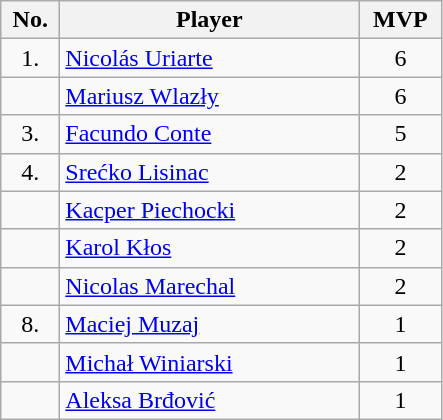<table class="wikitable sortable">
<tr>
<th style="width:2em">No.</th>
<th style="width:12em">Player</th>
<th style="width:3em">MVP</th>
</tr>
<tr>
<td align=center>1.</td>
<td> <a href='#'>Nicolás Uriarte</a></td>
<td align=center>6</td>
</tr>
<tr>
<td align=center></td>
<td> <a href='#'>Mariusz Wlazły</a></td>
<td align=center>6</td>
</tr>
<tr>
<td align=center>3.</td>
<td> <a href='#'>Facundo Conte</a></td>
<td align=center>5</td>
</tr>
<tr>
<td align=center>4.</td>
<td> <a href='#'>Srećko Lisinac</a></td>
<td align=center>2</td>
</tr>
<tr>
<td align=center></td>
<td> <a href='#'>Kacper Piechocki</a></td>
<td align=center>2</td>
</tr>
<tr>
<td align=center></td>
<td> <a href='#'>Karol Kłos</a></td>
<td align=center>2</td>
</tr>
<tr>
<td align=center></td>
<td> <a href='#'>Nicolas Marechal</a></td>
<td align=center>2</td>
</tr>
<tr>
<td align=center>8.</td>
<td> <a href='#'>Maciej Muzaj</a></td>
<td align=center>1</td>
</tr>
<tr>
<td align=center></td>
<td> <a href='#'>Michał Winiarski</a></td>
<td align=center>1</td>
</tr>
<tr>
<td align=center></td>
<td> <a href='#'>Aleksa Brđović</a></td>
<td align=center>1</td>
</tr>
</table>
